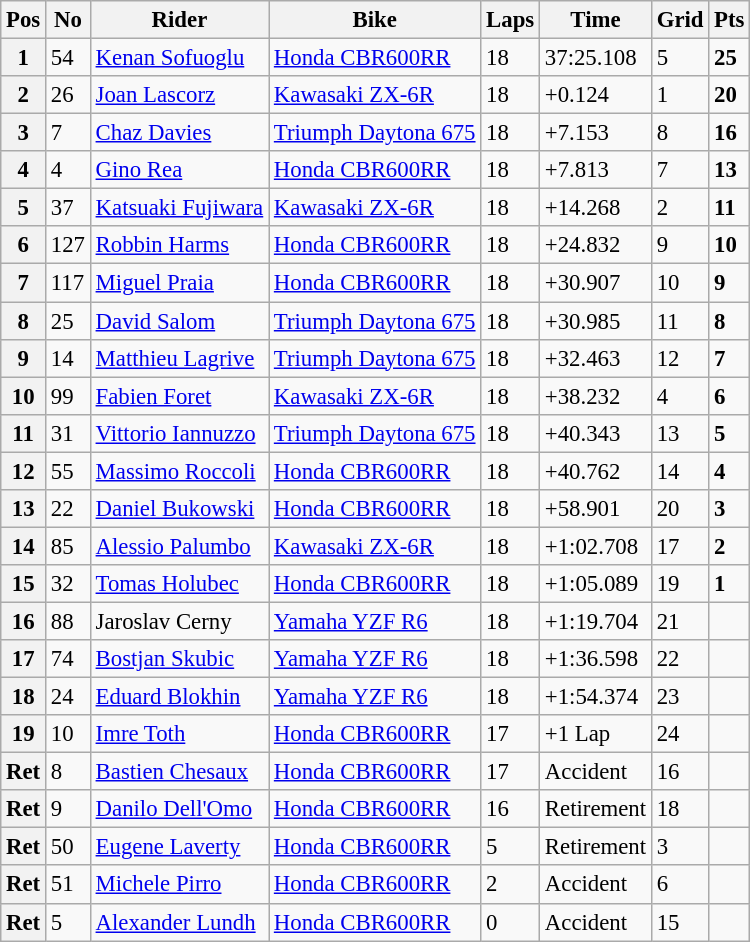<table class="wikitable" style="font-size: 95%;">
<tr>
<th>Pos</th>
<th>No</th>
<th>Rider</th>
<th>Bike</th>
<th>Laps</th>
<th>Time</th>
<th>Grid</th>
<th>Pts</th>
</tr>
<tr>
<th>1</th>
<td>54</td>
<td> <a href='#'>Kenan Sofuoglu</a></td>
<td><a href='#'>Honda CBR600RR</a></td>
<td>18</td>
<td>37:25.108</td>
<td>5</td>
<td><strong>25</strong></td>
</tr>
<tr>
<th>2</th>
<td>26</td>
<td> <a href='#'>Joan Lascorz</a></td>
<td><a href='#'>Kawasaki ZX-6R</a></td>
<td>18</td>
<td>+0.124</td>
<td>1</td>
<td><strong>20</strong></td>
</tr>
<tr>
<th>3</th>
<td>7</td>
<td> <a href='#'>Chaz Davies</a></td>
<td><a href='#'>Triumph Daytona 675</a></td>
<td>18</td>
<td>+7.153</td>
<td>8</td>
<td><strong>16</strong></td>
</tr>
<tr>
<th>4</th>
<td>4</td>
<td> <a href='#'>Gino Rea</a></td>
<td><a href='#'>Honda CBR600RR</a></td>
<td>18</td>
<td>+7.813</td>
<td>7</td>
<td><strong>13</strong></td>
</tr>
<tr>
<th>5</th>
<td>37</td>
<td> <a href='#'>Katsuaki Fujiwara</a></td>
<td><a href='#'>Kawasaki ZX-6R</a></td>
<td>18</td>
<td>+14.268</td>
<td>2</td>
<td><strong>11</strong></td>
</tr>
<tr>
<th>6</th>
<td>127</td>
<td> <a href='#'>Robbin Harms</a></td>
<td><a href='#'>Honda CBR600RR</a></td>
<td>18</td>
<td>+24.832</td>
<td>9</td>
<td><strong>10</strong></td>
</tr>
<tr>
<th>7</th>
<td>117</td>
<td> <a href='#'>Miguel Praia</a></td>
<td><a href='#'>Honda CBR600RR</a></td>
<td>18</td>
<td>+30.907</td>
<td>10</td>
<td><strong>9</strong></td>
</tr>
<tr>
<th>8</th>
<td>25</td>
<td> <a href='#'>David Salom</a></td>
<td><a href='#'>Triumph Daytona 675</a></td>
<td>18</td>
<td>+30.985</td>
<td>11</td>
<td><strong>8</strong></td>
</tr>
<tr>
<th>9</th>
<td>14</td>
<td> <a href='#'>Matthieu Lagrive</a></td>
<td><a href='#'>Triumph Daytona 675</a></td>
<td>18</td>
<td>+32.463</td>
<td>12</td>
<td><strong>7</strong></td>
</tr>
<tr>
<th>10</th>
<td>99</td>
<td> <a href='#'>Fabien Foret</a></td>
<td><a href='#'>Kawasaki ZX-6R</a></td>
<td>18</td>
<td>+38.232</td>
<td>4</td>
<td><strong>6</strong></td>
</tr>
<tr>
<th>11</th>
<td>31</td>
<td> <a href='#'>Vittorio Iannuzzo</a></td>
<td><a href='#'>Triumph Daytona 675</a></td>
<td>18</td>
<td>+40.343</td>
<td>13</td>
<td><strong>5</strong></td>
</tr>
<tr>
<th>12</th>
<td>55</td>
<td> <a href='#'>Massimo Roccoli</a></td>
<td><a href='#'>Honda CBR600RR</a></td>
<td>18</td>
<td>+40.762</td>
<td>14</td>
<td><strong>4</strong></td>
</tr>
<tr>
<th>13</th>
<td>22</td>
<td> <a href='#'>Daniel Bukowski</a></td>
<td><a href='#'>Honda CBR600RR</a></td>
<td>18</td>
<td>+58.901</td>
<td>20</td>
<td><strong>3</strong></td>
</tr>
<tr>
<th>14</th>
<td>85</td>
<td> <a href='#'>Alessio Palumbo</a></td>
<td><a href='#'>Kawasaki ZX-6R</a></td>
<td>18</td>
<td>+1:02.708</td>
<td>17</td>
<td><strong>2</strong></td>
</tr>
<tr>
<th>15</th>
<td>32</td>
<td> <a href='#'>Tomas Holubec</a></td>
<td><a href='#'>Honda CBR600RR</a></td>
<td>18</td>
<td>+1:05.089</td>
<td>19</td>
<td><strong>1</strong></td>
</tr>
<tr>
<th>16</th>
<td>88</td>
<td> Jaroslav Cerny</td>
<td><a href='#'>Yamaha YZF R6</a></td>
<td>18</td>
<td>+1:19.704</td>
<td>21</td>
<td></td>
</tr>
<tr>
<th>17</th>
<td>74</td>
<td> <a href='#'>Bostjan Skubic</a></td>
<td><a href='#'>Yamaha YZF R6</a></td>
<td>18</td>
<td>+1:36.598</td>
<td>22</td>
<td></td>
</tr>
<tr>
<th>18</th>
<td>24</td>
<td> <a href='#'>Eduard Blokhin</a></td>
<td><a href='#'>Yamaha YZF R6</a></td>
<td>18</td>
<td>+1:54.374</td>
<td>23</td>
<td></td>
</tr>
<tr>
<th>19</th>
<td>10</td>
<td> <a href='#'>Imre Toth</a></td>
<td><a href='#'>Honda CBR600RR</a></td>
<td>17</td>
<td>+1 Lap</td>
<td>24</td>
<td></td>
</tr>
<tr>
<th>Ret</th>
<td>8</td>
<td> <a href='#'>Bastien Chesaux</a></td>
<td><a href='#'>Honda CBR600RR</a></td>
<td>17</td>
<td>Accident</td>
<td>16</td>
<td></td>
</tr>
<tr>
<th>Ret</th>
<td>9</td>
<td> <a href='#'>Danilo Dell'Omo</a></td>
<td><a href='#'>Honda CBR600RR</a></td>
<td>16</td>
<td>Retirement</td>
<td>18</td>
<td></td>
</tr>
<tr>
<th>Ret</th>
<td>50</td>
<td> <a href='#'>Eugene Laverty</a></td>
<td><a href='#'>Honda CBR600RR</a></td>
<td>5</td>
<td>Retirement</td>
<td>3</td>
<td></td>
</tr>
<tr>
<th>Ret</th>
<td>51</td>
<td> <a href='#'>Michele Pirro</a></td>
<td><a href='#'>Honda CBR600RR</a></td>
<td>2</td>
<td>Accident</td>
<td>6</td>
<td></td>
</tr>
<tr>
<th>Ret</th>
<td>5</td>
<td> <a href='#'>Alexander Lundh</a></td>
<td><a href='#'>Honda CBR600RR</a></td>
<td>0</td>
<td>Accident</td>
<td>15</td>
<td></td>
</tr>
</table>
